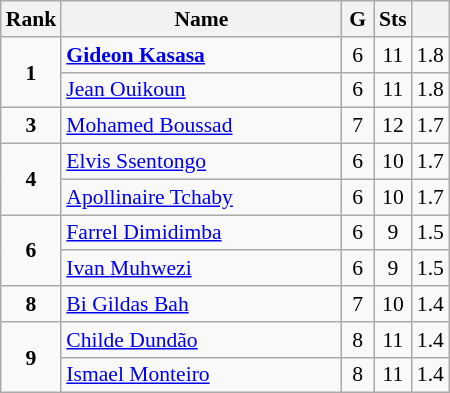<table class="wikitable" style="font-size:90%;">
<tr>
<th width=10px>Rank</th>
<th width=180px>Name</th>
<th width=15px>G</th>
<th width=10px>Sts</th>
<th width=10px></th>
</tr>
<tr align=center>
<td rowspan=2><strong>1</strong></td>
<td align=left> <strong><a href='#'>Gideon Kasasa</a></strong></td>
<td>6</td>
<td>11</td>
<td>1.8</td>
</tr>
<tr align=center>
<td align=left> <a href='#'>Jean Ouikoun</a></td>
<td>6</td>
<td>11</td>
<td>1.8</td>
</tr>
<tr align=center>
<td><strong>3</strong></td>
<td align=left> <a href='#'>Mohamed Boussad</a></td>
<td>7</td>
<td>12</td>
<td>1.7</td>
</tr>
<tr align=center>
<td rowspan=2><strong>4</strong></td>
<td align=left> <a href='#'>Elvis Ssentongo</a></td>
<td>6</td>
<td>10</td>
<td>1.7</td>
</tr>
<tr align=center>
<td align=left> <a href='#'>Apollinaire Tchaby</a></td>
<td>6</td>
<td>10</td>
<td>1.7</td>
</tr>
<tr align=center>
<td rowspan=2><strong>6</strong></td>
<td align=left> <a href='#'>Farrel Dimidimba</a></td>
<td>6</td>
<td>9</td>
<td>1.5</td>
</tr>
<tr align=center>
<td align=left> <a href='#'>Ivan Muhwezi</a></td>
<td>6</td>
<td>9</td>
<td>1.5</td>
</tr>
<tr align=center>
<td><strong>8</strong></td>
<td align=left> <a href='#'>Bi Gildas Bah</a></td>
<td>7</td>
<td>10</td>
<td>1.4</td>
</tr>
<tr align=center>
<td rowspan=2><strong>9</strong></td>
<td align=left> <a href='#'>Childe Dundão</a></td>
<td>8</td>
<td>11</td>
<td>1.4</td>
</tr>
<tr align=center>
<td align=left> <a href='#'>Ismael Monteiro</a></td>
<td>8</td>
<td>11</td>
<td>1.4</td>
</tr>
</table>
